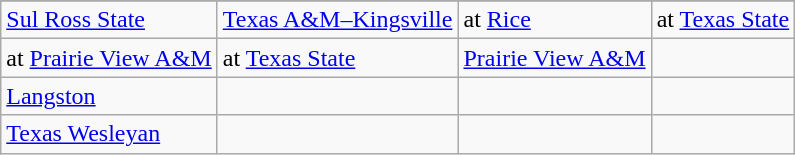<table class="wikitable">
<tr>
</tr>
<tr>
<td><a href='#'>Sul Ross State</a></td>
<td><a href='#'>Texas A&M–Kingsville</a></td>
<td>at <a href='#'>Rice</a></td>
<td>at <a href='#'>Texas State</a></td>
</tr>
<tr>
<td>at <a href='#'>Prairie View A&M</a></td>
<td>at <a href='#'>Texas State</a></td>
<td><a href='#'>Prairie View A&M</a></td>
<td></td>
</tr>
<tr>
<td><a href='#'>Langston</a></td>
<td></td>
<td></td>
<td></td>
</tr>
<tr>
<td><a href='#'>Texas Wesleyan</a></td>
<td></td>
<td></td>
<td></td>
</tr>
</table>
